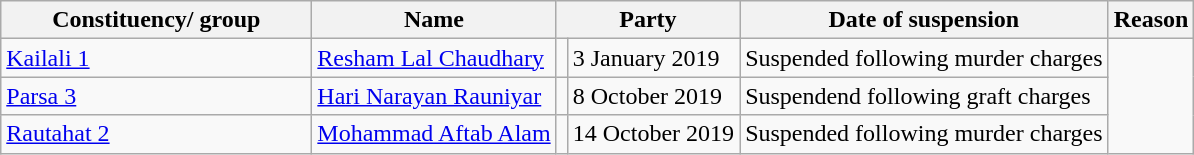<table class="wikitable">
<tr>
<th style="width:150pt;">Constituency/ group</th>
<th>Name</th>
<th colspan="2">Party</th>
<th>Date of suspension</th>
<th>Reason</th>
</tr>
<tr>
<td><a href='#'>Kailali 1</a></td>
<td><a href='#'>Resham Lal Chaudhary</a></td>
<td></td>
<td>3 January 2019</td>
<td>Suspended following murder charges</td>
</tr>
<tr>
<td><a href='#'>Parsa 3</a></td>
<td><a href='#'>Hari Narayan Rauniyar</a></td>
<td></td>
<td>8 October 2019</td>
<td>Suspendend following graft charges</td>
</tr>
<tr>
<td><a href='#'>Rautahat 2</a></td>
<td><a href='#'>Mohammad Aftab Alam</a></td>
<td></td>
<td>14 October 2019</td>
<td>Suspended following murder charges</td>
</tr>
</table>
